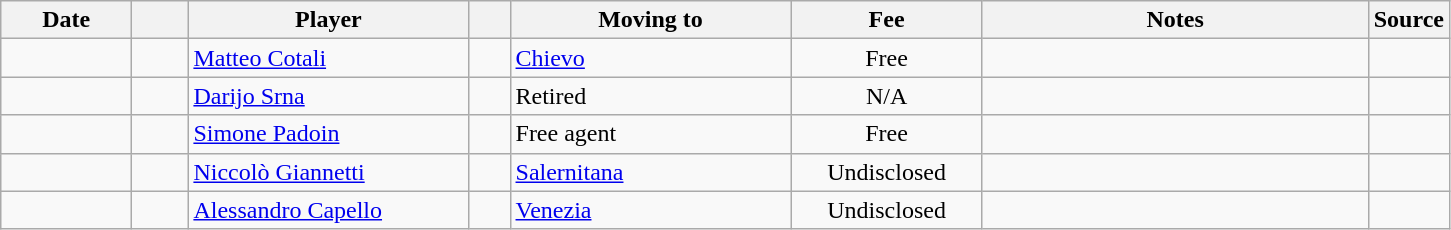<table class="wikitable sortable">
<tr>
<th style="width:80px;">Date</th>
<th style="width:30px;"></th>
<th style="width:180px;">Player</th>
<th style="width:20px;"></th>
<th style="width:180px;">Moving to</th>
<th style="width:120px;" class="unsortable">Fee</th>
<th style="width:250px;" class="unsortable">Notes</th>
<th style="width:20px;">Source</th>
</tr>
<tr>
<td></td>
<td align=center></td>
<td> <a href='#'>Matteo Cotali</a></td>
<td align=center></td>
<td> <a href='#'>Chievo</a></td>
<td align=center>Free</td>
<td align=center></td>
<td><small></small></td>
</tr>
<tr>
<td></td>
<td align=center></td>
<td> <a href='#'>Darijo Srna</a></td>
<td align=center></td>
<td>Retired</td>
<td align=center>N/A</td>
<td align=center></td>
<td></td>
</tr>
<tr>
<td></td>
<td align=center></td>
<td> <a href='#'>Simone Padoin</a></td>
<td align=center></td>
<td>Free agent</td>
<td align=center>Free</td>
<td align=center></td>
<td></td>
</tr>
<tr>
<td></td>
<td align=center></td>
<td> <a href='#'>Niccolò Giannetti</a></td>
<td align=center></td>
<td> <a href='#'>Salernitana</a></td>
<td align=center>Undisclosed</td>
<td align=center></td>
<td><small></small></td>
</tr>
<tr>
<td></td>
<td align=center></td>
<td> <a href='#'>Alessandro Capello</a></td>
<td align=center></td>
<td> <a href='#'>Venezia</a></td>
<td align=center>Undisclosed</td>
<td align=center></td>
<td><small></small></td>
</tr>
</table>
